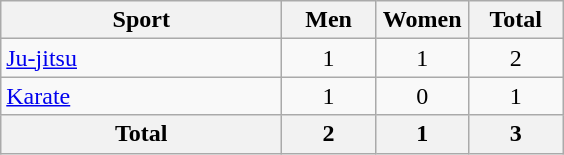<table class="wikitable sortable" style="text-align:center;">
<tr>
<th width=180>Sport</th>
<th width=55>Men</th>
<th width=55>Women</th>
<th width=55>Total</th>
</tr>
<tr>
<td align=left><a href='#'>Ju-jitsu</a></td>
<td>1</td>
<td>1</td>
<td>2</td>
</tr>
<tr>
<td align=left><a href='#'>Karate</a></td>
<td>1</td>
<td>0</td>
<td>1</td>
</tr>
<tr>
<th>Total</th>
<th>2</th>
<th>1</th>
<th>3</th>
</tr>
</table>
